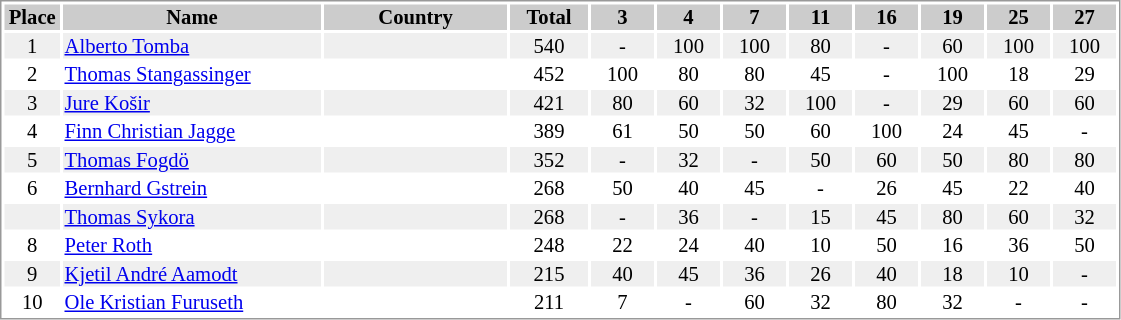<table border="0" style="border: 1px solid #999; background-color:#FFFFFF; text-align:center; font-size:86%; line-height:15px;">
<tr align="center" bgcolor="#CCCCCC">
<th width=35>Place</th>
<th width=170>Name</th>
<th width=120>Country</th>
<th width=50>Total</th>
<th width=40>3</th>
<th width=40>4</th>
<th width=40>7</th>
<th width=40>11</th>
<th width=40>16</th>
<th width=40>19</th>
<th width=40>25</th>
<th width=40>27</th>
</tr>
<tr bgcolor="#EFEFEF">
<td>1</td>
<td align="left"><a href='#'>Alberto Tomba</a></td>
<td align="left"></td>
<td>540</td>
<td>-</td>
<td>100</td>
<td>100</td>
<td>80</td>
<td>-</td>
<td>60</td>
<td>100</td>
<td>100</td>
</tr>
<tr>
<td>2</td>
<td align="left"><a href='#'>Thomas Stangassinger</a></td>
<td align="left"></td>
<td>452</td>
<td>100</td>
<td>80</td>
<td>80</td>
<td>45</td>
<td>-</td>
<td>100</td>
<td>18</td>
<td>29</td>
</tr>
<tr bgcolor="#EFEFEF">
<td>3</td>
<td align="left"><a href='#'>Jure Košir</a></td>
<td align="left"></td>
<td>421</td>
<td>80</td>
<td>60</td>
<td>32</td>
<td>100</td>
<td>-</td>
<td>29</td>
<td>60</td>
<td>60</td>
</tr>
<tr>
<td>4</td>
<td align="left"><a href='#'>Finn Christian Jagge</a></td>
<td align="left"></td>
<td>389</td>
<td>61</td>
<td>50</td>
<td>50</td>
<td>60</td>
<td>100</td>
<td>24</td>
<td>45</td>
<td>-</td>
</tr>
<tr bgcolor="#EFEFEF">
<td>5</td>
<td align="left"><a href='#'>Thomas Fogdö</a></td>
<td align="left"></td>
<td>352</td>
<td>-</td>
<td>32</td>
<td>-</td>
<td>50</td>
<td>60</td>
<td>50</td>
<td>80</td>
<td>80</td>
</tr>
<tr>
<td>6</td>
<td align="left"><a href='#'>Bernhard Gstrein</a></td>
<td align="left"></td>
<td>268</td>
<td>50</td>
<td>40</td>
<td>45</td>
<td>-</td>
<td>26</td>
<td>45</td>
<td>22</td>
<td>40</td>
</tr>
<tr bgcolor="#EFEFEF">
<td></td>
<td align="left"><a href='#'>Thomas Sykora</a></td>
<td align="left"></td>
<td>268</td>
<td>-</td>
<td>36</td>
<td>-</td>
<td>15</td>
<td>45</td>
<td>80</td>
<td>60</td>
<td>32</td>
</tr>
<tr>
<td>8</td>
<td align="left"><a href='#'>Peter Roth</a></td>
<td align="left"></td>
<td>248</td>
<td>22</td>
<td>24</td>
<td>40</td>
<td>10</td>
<td>50</td>
<td>16</td>
<td>36</td>
<td>50</td>
</tr>
<tr bgcolor="#EFEFEF">
<td>9</td>
<td align="left"><a href='#'>Kjetil André Aamodt</a></td>
<td align="left"></td>
<td>215</td>
<td>40</td>
<td>45</td>
<td>36</td>
<td>26</td>
<td>40</td>
<td>18</td>
<td>10</td>
<td>-</td>
</tr>
<tr>
<td>10</td>
<td align="left"><a href='#'>Ole Kristian Furuseth</a></td>
<td align="left"></td>
<td>211</td>
<td>7</td>
<td>-</td>
<td>60</td>
<td>32</td>
<td>80</td>
<td>32</td>
<td>-</td>
<td>-</td>
</tr>
</table>
